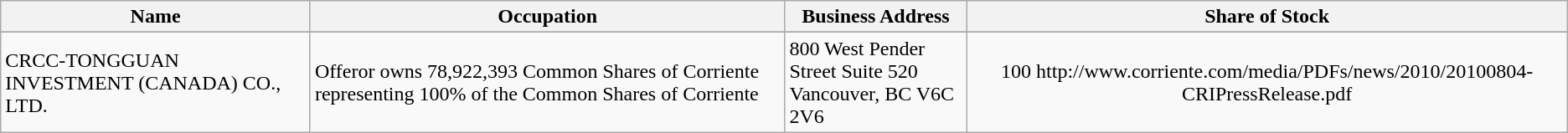<table class="wikitable">
<tr>
<th>Name</th>
<th>Occupation</th>
<th>Business Address</th>
<th>Share of Stock</th>
</tr>
<tr>
</tr>
<tr>
<td>CRCC-TONGGUAN INVESTMENT (CANADA) CO., LTD.</td>
<td>Offeror owns 78,922,393 Common Shares of Corriente representing 100% of the Common Shares of Corriente</td>
<td>800 West Pender Street Suite 520<br>Vancouver, BC V6C 2V6</td>
<td align="center">100 http://www.corriente.com/media/PDFs/news/2010/20100804-CRIPressRelease.pdf</td>
</tr>
</table>
